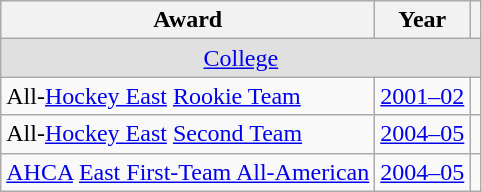<table class="wikitable">
<tr>
<th>Award</th>
<th>Year</th>
<th></th>
</tr>
<tr ALIGN="center" bgcolor="#e0e0e0">
<td colspan="3"><a href='#'>College</a></td>
</tr>
<tr>
<td>All-<a href='#'>Hockey East</a> <a href='#'>Rookie Team</a></td>
<td><a href='#'>2001–02</a></td>
<td></td>
</tr>
<tr>
<td>All-<a href='#'>Hockey East</a> <a href='#'>Second Team</a></td>
<td><a href='#'>2004–05</a></td>
<td></td>
</tr>
<tr>
<td><a href='#'>AHCA</a> <a href='#'>East First-Team All-American</a></td>
<td><a href='#'>2004–05</a></td>
<td></td>
</tr>
</table>
